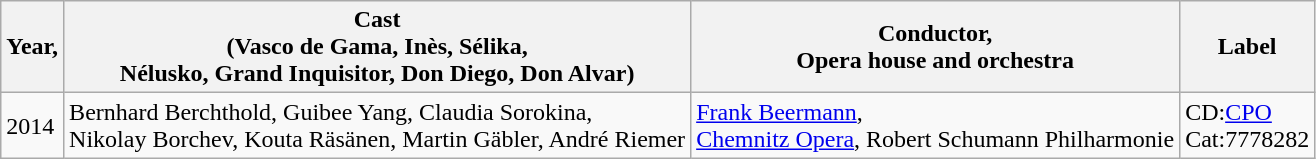<table class="wikitable">
<tr>
<th>Year,</th>
<th>Cast<br>(Vasco de Gama, Inès, Sélika,<br>Nélusko, Grand Inquisitor, Don Diego, Don Alvar)</th>
<th>Conductor,<br>Opera house and orchestra</th>
<th>Label</th>
</tr>
<tr>
<td>2014</td>
<td>Bernhard Berchthold, Guibee Yang, Claudia Sorokina,<br>Nikolay Borchev, Kouta Räsänen, Martin Gäbler, André Riemer</td>
<td><a href='#'>Frank Beermann</a>,<br> <a href='#'>Chemnitz Opera</a>, Robert Schumann Philharmonie</td>
<td>CD:<a href='#'>CPO</a><br>Cat:7778282</td>
</tr>
</table>
